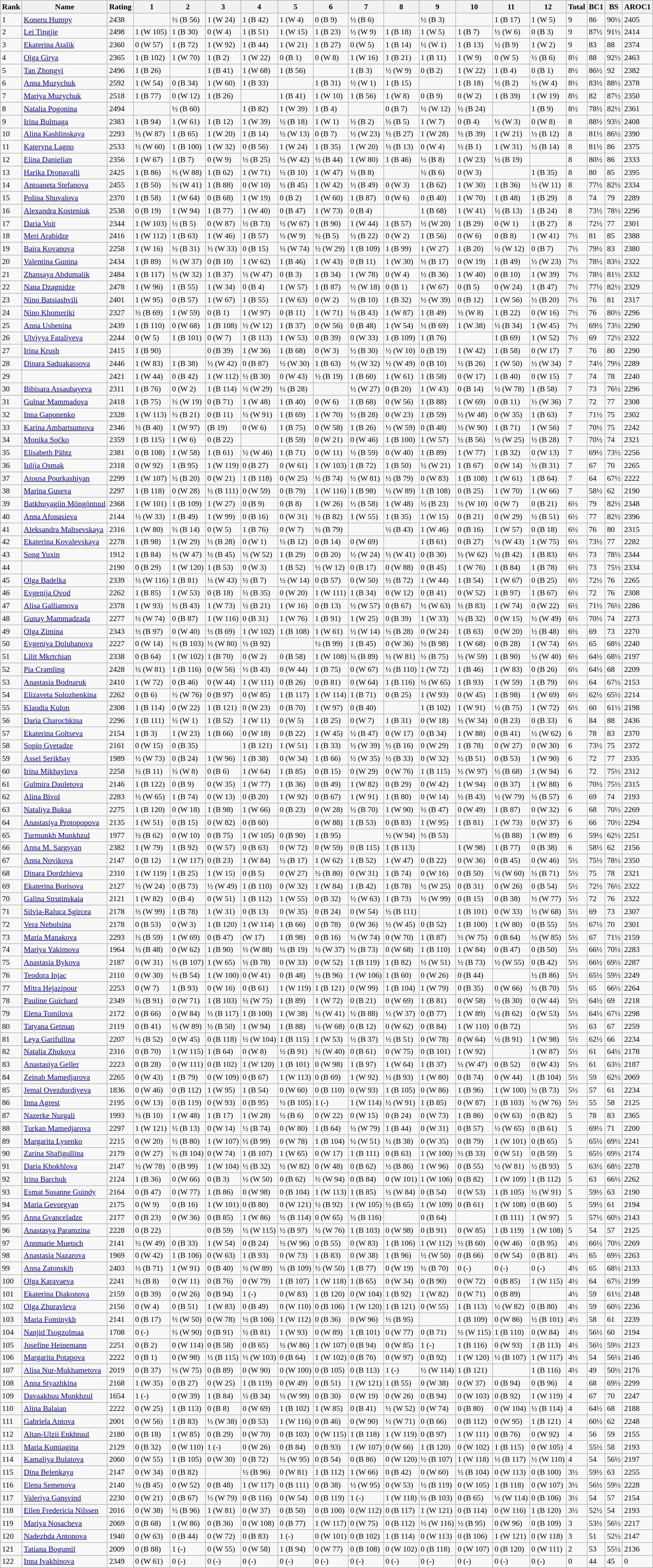<table class="wikitable sortable" style="font-size:90%;">
<tr>
<th>Rank</th>
<th>Name</th>
<th>Rating</th>
<th>1</th>
<th>2</th>
<th>3</th>
<th>4</th>
<th>5</th>
<th>6</th>
<th>7</th>
<th>8</th>
<th>9</th>
<th>10</th>
<th>11</th>
<th>12</th>
<th>Total</th>
<th>BC1</th>
<th>BS</th>
<th>AROC1</th>
</tr>
<tr>
<td>1</td>
<td align="left"> <a href='#'>Koneru Humpy</a></td>
<td>2438</td>
<td></td>
<td>½ (B 56)</td>
<td>1 (W 24)</td>
<td>1 (B 42)</td>
<td>1 (W 4)</td>
<td>0 (B 9)</td>
<td>½ (B 6)</td>
<td></td>
<td>½ (B 3)</td>
<td></td>
<td>1 (B 17)</td>
<td>1 (W 5)</td>
<td>9</td>
<td>86</td>
<td>90½</td>
<td>2405</td>
</tr>
<tr>
<td>2</td>
<td align="left"> <a href='#'>Lei Tingjie</a></td>
<td>2498</td>
<td>1 (W 105)</td>
<td>1 (B 30)</td>
<td>0 (W 4)</td>
<td>1 (B 51)</td>
<td>1 (W 15)</td>
<td>1 (B 23)</td>
<td>½ (W 9)</td>
<td>1 (B 18)</td>
<td>1 (W 5)</td>
<td>1 (B 7)</td>
<td>½ (W 6)</td>
<td>0 (B 3)</td>
<td>9</td>
<td>87½</td>
<td>91½</td>
<td>2414</td>
</tr>
<tr>
<td>3</td>
<td align="left"> <a href='#'>Ekaterina Atalik</a></td>
<td>2360</td>
<td>0 (W 57)</td>
<td>1 (B 72)</td>
<td>1 (W 92)</td>
<td>1 (B 44)</td>
<td>1 (W 21)</td>
<td>1 (B 27)</td>
<td>0 (W 5)</td>
<td>1 (B 14)</td>
<td>½ (W 1)</td>
<td>1 (B 13)</td>
<td>½ (B 9)</td>
<td>1 (W 2)</td>
<td>9</td>
<td>83</td>
<td>88</td>
<td>2374</td>
</tr>
<tr>
<td>4</td>
<td align="left"> <a href='#'>Olga Girya</a></td>
<td>2365</td>
<td>1 (B 102)</td>
<td>1 (W 70)</td>
<td>1 (B 2)</td>
<td>1 (W 22)</td>
<td>0 (B 1)</td>
<td>0 (W 8)</td>
<td>1 (W 16)</td>
<td>1 (B 21)</td>
<td>1 (B 11)</td>
<td>1 (W 9)</td>
<td>0 (W 5)</td>
<td>½ (B 6)</td>
<td>8½</td>
<td>88</td>
<td>92½</td>
<td>2463</td>
</tr>
<tr>
<td>5</td>
<td align="left"> <a href='#'>Tan Zhongyi</a></td>
<td>2496</td>
<td>1 (B 26)</td>
<td></td>
<td>1 (B 41)</td>
<td>1 (W 68)</td>
<td>1 (B 56)</td>
<td></td>
<td>1 (B 3)</td>
<td>½ (W 9)</td>
<td>0 (B 2)</td>
<td>1 (W 22)</td>
<td>1 (B 4)</td>
<td>0 (B 1)</td>
<td>8½</td>
<td>86½</td>
<td>92</td>
<td>2382</td>
</tr>
<tr>
<td>6</td>
<td> <a href='#'>Anna Muzychuk</a></td>
<td>2592</td>
<td>1 (W 54)</td>
<td>0 (B 34)</td>
<td>1 (W 60)</td>
<td>1 (B 33)</td>
<td></td>
<td>1 (B 31)</td>
<td>½ (W 1)</td>
<td>1 (B 15)</td>
<td></td>
<td>1 (B 18)</td>
<td>½ (B 2)</td>
<td>½ (W 4)</td>
<td>8½</td>
<td>83½</td>
<td>88½</td>
<td>2378</td>
</tr>
<tr>
<td>7</td>
<td> <a href='#'>Mariya Muzychuk</a></td>
<td>2518</td>
<td>1 (B 77)</td>
<td>0 (W 12)</td>
<td>1 (B 26)</td>
<td></td>
<td>1 (B 41)</td>
<td>1 (W 10)</td>
<td>1 (B 56)</td>
<td>1 (W 8)</td>
<td>0 (B 9)</td>
<td>0 (W 2)</td>
<td>1 (B 39)</td>
<td>1 (W 19)</td>
<td>8½</td>
<td>82</td>
<td>87½</td>
<td>2350</td>
</tr>
<tr>
<td>8</td>
<td> <a href='#'>Natalia Pogonina</a></td>
<td>2494</td>
<td></td>
<td>½ (B 60)</td>
<td></td>
<td>1 (B 82)</td>
<td>1 (W 39)</td>
<td>1 (B 4)</td>
<td></td>
<td>0 (B 7)</td>
<td>½ (W 12)</td>
<td>½ (B 24)</td>
<td></td>
<td>1 (B 9)</td>
<td>8½</td>
<td>78½</td>
<td>82½</td>
<td>2361</td>
</tr>
<tr>
<td>9</td>
<td> <a href='#'>Irina Bulmaga</a></td>
<td>2383</td>
<td>1 (B 94)</td>
<td>1 (W 61)</td>
<td>1 (B 12)</td>
<td>1 (W 39)</td>
<td>½ (B 18)</td>
<td>1 (W 1)</td>
<td>½ (B 2)</td>
<td>½ (B 5)</td>
<td>1 (W 7)</td>
<td>0 (B 4)</td>
<td>½ (W 3)</td>
<td>0 (W 8)</td>
<td>8</td>
<td>88½</td>
<td>93½</td>
<td>2408</td>
</tr>
<tr>
<td>10</td>
<td> <a href='#'>Alina Kashlinskaya</a></td>
<td>2293</td>
<td>½ (W 87)</td>
<td>1 (B 65)</td>
<td>1 (W 20)</td>
<td>1 (B 14)</td>
<td>½ (W 13)</td>
<td>0 (B 7)</td>
<td>½ (W 23)</td>
<td>½ (B 27)</td>
<td>1 (W 28)</td>
<td>½ (B 39)</td>
<td>1 (W 21)</td>
<td>½ (B 12)</td>
<td>8</td>
<td>81½</td>
<td>86½</td>
<td>2390</td>
</tr>
<tr>
<td>11</td>
<td> <a href='#'>Kateryna Lagno</a></td>
<td>2533</td>
<td>½ (W 60)</td>
<td>1 (B 100)</td>
<td>1 (W 32)</td>
<td>0 (B 56)</td>
<td>1 (W 24)</td>
<td>1 (B 35)</td>
<td>1 (W 20)</td>
<td>½ (B 13)</td>
<td>0 (W 4)</td>
<td>½ (B 1)</td>
<td>1 (W 31)</td>
<td>½ (B 14)</td>
<td>8</td>
<td>81½</td>
<td>86</td>
<td>2375</td>
</tr>
<tr>
<td>12</td>
<td> <a href='#'>Elina Danielian</a></td>
<td>2356</td>
<td>1 (W 67)</td>
<td>1 (B 7)</td>
<td>0 (W 9)</td>
<td>½ (B 25)</td>
<td>½ (W 42)</td>
<td>½ (B 44)</td>
<td>1 (W 80)</td>
<td>1 (B 46)</td>
<td>½ (B 8)</td>
<td>1 (W 23)</td>
<td>½ (B 19)</td>
<td></td>
<td>8</td>
<td>80½</td>
<td>86</td>
<td>2333</td>
</tr>
<tr>
<td>13</td>
<td> <a href='#'>Harika Dronavalli</a></td>
<td>2425</td>
<td>1 (B 86)</td>
<td>½ (W 88)</td>
<td>1 (B 62)</td>
<td>1 (W 71)</td>
<td>½ (B 10)</td>
<td>1 (W 47)</td>
<td>½ (B 8)</td>
<td></td>
<td>½ (B 6)</td>
<td>0 (W 3)</td>
<td></td>
<td>1 (B 35)</td>
<td>8</td>
<td>80</td>
<td>85</td>
<td>2395</td>
</tr>
<tr>
<td>14</td>
<td> <a href='#'>Antoaneta Stefanova</a></td>
<td>2455</td>
<td>1 (B 50)</td>
<td>½ (W 41)</td>
<td>1 (B 88)</td>
<td>0 (W 10)</td>
<td>½ (B 45)</td>
<td>1 (W 42)</td>
<td>½ (B 49)</td>
<td>0 (W 3)</td>
<td>1 (B 62)</td>
<td>1 (W 30)</td>
<td>1 (B 36)</td>
<td>½ (W 11)</td>
<td>8</td>
<td>77½</td>
<td>82½</td>
<td>2334</td>
</tr>
<tr>
<td>15</td>
<td> <a href='#'>Polina Shuvalova</a></td>
<td>2370</td>
<td>1 (B 58)</td>
<td>1 (W 64)</td>
<td>0 (B 68)</td>
<td>1 (W 19)</td>
<td>0 (B 2)</td>
<td>1 (W 60)</td>
<td>1 (B 87)</td>
<td>0 (W 6)</td>
<td>0 (B 40)</td>
<td>1 (W 70)</td>
<td>1 (B 48)</td>
<td>1 (B 29)</td>
<td>8</td>
<td>74</td>
<td>79</td>
<td>2289</td>
</tr>
<tr>
<td>16</td>
<td> <a href='#'>Alexandra Kosteniuk</a></td>
<td>2538</td>
<td>0 (B 19)</td>
<td>1 (W 94)</td>
<td>1 (B 77)</td>
<td>1 (W 40)</td>
<td>0 (B 47)</td>
<td>1 (W 73)</td>
<td>0 (B 4)</td>
<td></td>
<td>1 (B 68)</td>
<td>1 (W 41)</td>
<td>½ (B 13)</td>
<td>1 (B 24)</td>
<td>8</td>
<td>73½</td>
<td>78½</td>
<td>2296</td>
</tr>
<tr>
<td>17</td>
<td> <a href='#'>Daria Voit</a></td>
<td>2344</td>
<td>1 (W 103)</td>
<td>½ (B 5)</td>
<td>0 (W 87)</td>
<td>½ (B 73)</td>
<td>½ (W 67)</td>
<td>1 (B 90)</td>
<td>1 (W 44)</td>
<td>1 (B 57)</td>
<td>½ (W 20)</td>
<td>1 (B 29)</td>
<td>0 (W 1)</td>
<td>1 (B 27)</td>
<td>8</td>
<td>72½</td>
<td>77</td>
<td>2301</td>
</tr>
<tr>
<td>18</td>
<td> <a href='#'>Meri Arabidze</a></td>
<td>2416</td>
<td>1 (W 112)</td>
<td>1 (B 63)</td>
<td>1 (W 46)</td>
<td>1 (B 57)</td>
<td>½ (W 9)</td>
<td>½ (B 5)</td>
<td>½ (B 22)</td>
<td>0 (W 2)</td>
<td>1 (B 56)</td>
<td>0 (W 6)</td>
<td>0 (B 8)</td>
<td>1 (W 41)</td>
<td>7½</td>
<td>81</td>
<td>85</td>
<td>2388</td>
</tr>
<tr>
<td>19</td>
<td> <a href='#'>Baira Kovanova</a></td>
<td>2258</td>
<td>1 (W 16)</td>
<td>½ (B 31)</td>
<td>½ (W 33)</td>
<td>0 (B 15)</td>
<td>½ (W 74)</td>
<td>½ (W 29)</td>
<td>1 (B 109)</td>
<td>1 (B 99)</td>
<td>1 (W 27)</td>
<td>1 (B 20)</td>
<td>½ (W 12)</td>
<td>0 (B 7)</td>
<td>7½</td>
<td>79½</td>
<td>83</td>
<td>2380</td>
</tr>
<tr>
<td>20</td>
<td> <a href='#'>Valentina Gunina</a></td>
<td>2434</td>
<td>1 (B 89)</td>
<td>½ (W 37)</td>
<td>0 (B 10)</td>
<td>1 (W 62)</td>
<td>1 (B 46)</td>
<td>1 (W 43)</td>
<td>0 (B 11)</td>
<td>1 (W 30)</td>
<td>½ (B 17)</td>
<td>0 (W 19)</td>
<td>1 (B 49)</td>
<td>½ (W 23)</td>
<td>7½</td>
<td>78½</td>
<td>83½</td>
<td>2322</td>
</tr>
<tr>
<td>21</td>
<td> <a href='#'>Zhansaya Abdumalik</a></td>
<td>2484</td>
<td>1 (B 117)</td>
<td>½ (W 32)</td>
<td>1 (B 37)</td>
<td>½ (W 47)</td>
<td>0 (B 3)</td>
<td>1 (B 34)</td>
<td>1 (W 78)</td>
<td>0 (W 4)</td>
<td>½ (B 36)</td>
<td>1 (W 40)</td>
<td>0 (B 10)</td>
<td>1 (W 39)</td>
<td>7½</td>
<td>78½</td>
<td>81½</td>
<td>2332</td>
</tr>
<tr>
<td>22</td>
<td> <a href='#'>Nana Dzagnidze</a></td>
<td>2478</td>
<td>1 (W 96)</td>
<td>1 (B 55)</td>
<td>1 (W 34)</td>
<td>0 (B 4)</td>
<td>1 (W 57)</td>
<td>1 (B 87)</td>
<td>½ (W 18)</td>
<td>0 (B 1)</td>
<td>1 (W 67)</td>
<td>0 (B 5)</td>
<td>0 (W 24)</td>
<td>1 (B 47)</td>
<td>7½</td>
<td>77½</td>
<td>82½</td>
<td>2329</td>
</tr>
<tr>
<td>23</td>
<td> <a href='#'>Nino Batsiashvili</a></td>
<td>2401</td>
<td>1 (W 95)</td>
<td>0 (B 57)</td>
<td>1 (W 67)</td>
<td>1 (B 55)</td>
<td>1 (W 63)</td>
<td>0 (W 2)</td>
<td>½ (B 10)</td>
<td>1 (B 32)</td>
<td>½ (W 39)</td>
<td>0 (B 12)</td>
<td>1 (W 56)</td>
<td>½ (B 20)</td>
<td>7½</td>
<td>76</td>
<td>81</td>
<td>2317</td>
</tr>
<tr>
<td>24</td>
<td> <a href='#'>Nino Khomeriki</a></td>
<td>2327</td>
<td>½ (B 69)</td>
<td>1 (W 59)</td>
<td>0 (B 1)</td>
<td>1 (W 97)</td>
<td>0 (B 11)</td>
<td>1 (W 71)</td>
<td>½ (B 43)</td>
<td>1 (W 87)</td>
<td>1 (B 49)</td>
<td>½ (W 8)</td>
<td>1 (B 22)</td>
<td>0 (W 16)</td>
<td>7½</td>
<td>76</td>
<td>80½</td>
<td>2296</td>
</tr>
<tr>
<td>25</td>
<td> <a href='#'>Anna Ushenina</a></td>
<td>2439</td>
<td>1 (B 110)</td>
<td>0 (W 68)</td>
<td>1 (B 108)</td>
<td>½ (W 12)</td>
<td>1 (B 37)</td>
<td>0 (W 56)</td>
<td>0 (B 48)</td>
<td>1 (W 54)</td>
<td>½ (B 69)</td>
<td>1 (W 38)</td>
<td>½ (B 34)</td>
<td>1 (W 45)</td>
<td>7½</td>
<td>69½</td>
<td>73½</td>
<td>2290</td>
</tr>
<tr>
<td>26</td>
<td> <a href='#'>Ulviyya Fataliyeva</a></td>
<td>2244</td>
<td>0 (W 5)</td>
<td>1 (B 101)</td>
<td>0 (W 7)</td>
<td>1 (B 113)</td>
<td>1 (W 53)</td>
<td>0 (B 39)</td>
<td>0 (W 33)</td>
<td>1 (B 109)</td>
<td>1 (B 76)</td>
<td></td>
<td>1 (B 69)</td>
<td>1 (W 52)</td>
<td>7½</td>
<td>69</td>
<td>72½</td>
<td>2322</td>
</tr>
<tr>
<td>27</td>
<td> <a href='#'>Irina Krush</a></td>
<td>2415</td>
<td>1 (B 90)</td>
<td></td>
<td>0 (B 39)</td>
<td>1 (W 36)</td>
<td>1 (B 68)</td>
<td>0 (W 3)</td>
<td>½ (B 30)</td>
<td>½ (W 10)</td>
<td>0 (B 19)</td>
<td>1 (W 42)</td>
<td>1 (B 58)</td>
<td>0 (W 17)</td>
<td>7</td>
<td>76</td>
<td>80</td>
<td>2290</td>
</tr>
<tr>
<td>28</td>
<td> <a href='#'>Dinara Saduakassova</a></td>
<td>2446</td>
<td>1 (W 83)</td>
<td>1 (B 38)</td>
<td>½ (W 42)</td>
<td>0 (B 87)</td>
<td>½ (W 30)</td>
<td>1 (B 63)</td>
<td>½ (W 32)</td>
<td>½ (W 49)</td>
<td>0 (B 10)</td>
<td>½ (B 26)</td>
<td>1 (W 50)</td>
<td>½ (W 34)</td>
<td>7</td>
<td>74½</td>
<td>79½</td>
<td>2289</td>
</tr>
<tr>
<td>29</td>
<td></td>
<td>2421</td>
<td>1 (W 44)</td>
<td>0 (B 42)</td>
<td>1 (W 112)</td>
<td>½ (B 30)</td>
<td>0 (W 43)</td>
<td>½ (B 19)</td>
<td>1 (B 60)</td>
<td>1 (W 61)</td>
<td>1 (B 58)</td>
<td>0 (W 17)</td>
<td>1 (B 40)</td>
<td>0 (W 15)</td>
<td>7</td>
<td>74</td>
<td>78</td>
<td>2240</td>
</tr>
<tr>
<td>30</td>
<td> <a href='#'>Bibisara Assaubayeva</a></td>
<td>2311</td>
<td>1 (B 76)</td>
<td>0 (W 2)</td>
<td>1 (B 114)</td>
<td>½ (W 29)</td>
<td>½ (B 28)</td>
<td></td>
<td>½ (W 27)</td>
<td>0 (B 20)</td>
<td>1 (W 43)</td>
<td>0 (B 14)</td>
<td>½ (W 78)</td>
<td>1 (B 58)</td>
<td>7</td>
<td>73</td>
<td>76½</td>
<td>2296</td>
</tr>
<tr>
<td>31</td>
<td> <a href='#'>Gulnar Mammadova</a></td>
<td>2418</td>
<td>1 (B 75)</td>
<td>½ (W 19)</td>
<td>0 (B 71)</td>
<td>1 (W 48)</td>
<td>1 (B 40)</td>
<td>0 (W 6)</td>
<td>1 (B 68)</td>
<td>0 (W 56)</td>
<td>1 (B 88)</td>
<td>1 (W 69)</td>
<td>0 (B 11)</td>
<td>½ (W 36)</td>
<td>7</td>
<td>72</td>
<td>77</td>
<td>2308</td>
</tr>
<tr>
<td>32</td>
<td> <a href='#'>Inna Gaponenko</a></td>
<td>2328</td>
<td>1 (W 113)</td>
<td>½ (B 21)</td>
<td>0 (B 11)</td>
<td>½ (W 91)</td>
<td>1 (B 69)</td>
<td>1 (W 70)</td>
<td>½ (B 28)</td>
<td>0 (W 23)</td>
<td>1 (B 59)</td>
<td>½ (W 48)</td>
<td>0 (W 35)</td>
<td>1 (B 63)</td>
<td>7</td>
<td>71½</td>
<td>75</td>
<td>2302</td>
</tr>
<tr>
<td>33</td>
<td> <a href='#'>Karina Ambartsumova</a></td>
<td>2346</td>
<td>½ (B 40)</td>
<td>1 (W 97)</td>
<td>(B 19)</td>
<td>0 (W 6)</td>
<td>1 (B 75)</td>
<td>0 (W 58)</td>
<td>1 (B 26)</td>
<td>½ (W 59)</td>
<td>0 (B 48)</td>
<td>½ (W 90)</td>
<td>1 (B 71)</td>
<td>1 (W 56)</td>
<td>7</td>
<td>70½</td>
<td>75</td>
<td>2242</td>
</tr>
<tr>
<td>34</td>
<td> <a href='#'>Monika Soćko</a></td>
<td>2359</td>
<td>1 (B 115)</td>
<td>1 (W 6)</td>
<td>0 (B 22)</td>
<td></td>
<td>1 (B 59)</td>
<td>0 (W 21)</td>
<td>0 (W 46)</td>
<td>1 (B 100)</td>
<td>1 (W 57)</td>
<td>½ (B 56)</td>
<td>½ (W 25)</td>
<td>½ (B 28)</td>
<td>7</td>
<td>70½</td>
<td>74</td>
<td>2321</td>
</tr>
<tr>
<td>35</td>
<td> <a href='#'>Elisabeth Pähtz</a></td>
<td>2381</td>
<td>0 (B 108)</td>
<td>1 (W 58)</td>
<td>1 (B 61)</td>
<td>½ (W 46)</td>
<td>1 (B 71)</td>
<td>0 (W 11)</td>
<td>½ (B 59)</td>
<td>0 (W 40)</td>
<td>1 (B 89)</td>
<td>1 (W 77)</td>
<td>1 (B 32)</td>
<td>0 (W 13)</td>
<td>7</td>
<td>69½</td>
<td>73½</td>
<td>2256</td>
</tr>
<tr>
<td>36</td>
<td> <a href='#'>Iulija Osmak</a></td>
<td>2318</td>
<td>0 (W 92)</td>
<td>1 (B 95)</td>
<td>1 (W 119)</td>
<td>0 (B 27)</td>
<td>0 (W 61)</td>
<td>1 (W 103)</td>
<td>1 (B 72)</td>
<td>1 (B 50)</td>
<td>½ (W 21)</td>
<td>1 (B 67)</td>
<td>0 (W 14)</td>
<td>½ (B 31)</td>
<td>7</td>
<td>67</td>
<td>70</td>
<td>2265</td>
</tr>
<tr>
<td>37</td>
<td> <a href='#'>Atousa Pourkashiyan</a></td>
<td>2299</td>
<td>1 (W 107)</td>
<td>½ (B 20)</td>
<td>0 (W 21)</td>
<td>1 (B 118)</td>
<td>0 (W 25)</td>
<td>½ (B 74)</td>
<td>½ (W 81)</td>
<td>½ (B 79)</td>
<td>0 (W 83)</td>
<td>1 (B 108)</td>
<td>1 (W 61)</td>
<td>1 (B 64)</td>
<td>7</td>
<td>64</td>
<td>67½</td>
<td>2222</td>
</tr>
<tr>
<td>38</td>
<td> <a href='#'>Marina Guseva</a></td>
<td>2297</td>
<td>1 (B 118)</td>
<td>0 (W 28)</td>
<td>½ (B 111)</td>
<td>0 (W 59)</td>
<td>0 (B 79)</td>
<td>1 (W 116)</td>
<td>1 (B 98)</td>
<td>½ (W 89)</td>
<td>1 (B 108)</td>
<td>0 (B 25)</td>
<td>1 (W 70)</td>
<td>1 (W 66)</td>
<td>7</td>
<td>58½</td>
<td>62</td>
<td>2190</td>
</tr>
<tr>
<td>39</td>
<td> <a href='#'>Batkhuyagiin Möngöntuul</a></td>
<td>2368</td>
<td>1 (W 101)</td>
<td>1 (B 109)</td>
<td>1 (W 27)</td>
<td>0 (B 9)</td>
<td>0 (B 8)</td>
<td>1 (W 26)</td>
<td>½ (B 58)</td>
<td>1 (W 48)</td>
<td>½ (B 23)</td>
<td>½ (W 10)</td>
<td>0 (W 7)</td>
<td>0 (B 21)</td>
<td>6½</td>
<td>79</td>
<td>82½</td>
<td>2348</td>
</tr>
<tr>
<td>40</td>
<td> <a href='#'>Anna Afonasieva</a></td>
<td>2144</td>
<td>½ (W 33)</td>
<td>1 (B 49)</td>
<td>1 (W 99)</td>
<td>0 (B 16)</td>
<td>0 (W 31)</td>
<td>½ (B 82)</td>
<td>1 (W 55)</td>
<td>1 (B 35)</td>
<td>1 (W 15)</td>
<td>0 (B 21)</td>
<td>0 (W 29)</td>
<td>½ (B 51)</td>
<td>6½</td>
<td>77</td>
<td>82½</td>
<td>2396</td>
</tr>
<tr>
<td>41</td>
<td> <a href='#'>Aleksandra Maltsevskaya</a></td>
<td>2316</td>
<td>1 (W 80)</td>
<td>½ (B 14)</td>
<td>0 (W 5)</td>
<td>1 (B 76)</td>
<td>0 (W 7)</td>
<td>½ (B 79)</td>
<td></td>
<td>½ (B 43)</td>
<td>1 (W 46)</td>
<td>0 (B 16)</td>
<td>1 (W 57)</td>
<td>0 (B 18)</td>
<td>6½</td>
<td>76</td>
<td>80</td>
<td>2315</td>
</tr>
<tr>
<td>42</td>
<td> <a href='#'>Ekaterina Kovalevskaya</a></td>
<td>2278</td>
<td>1 (B 98)</td>
<td>1 (W 29)</td>
<td>½ (B 28)</td>
<td>0 (W 1)</td>
<td>½ (B 12)</td>
<td>0 (B 14)</td>
<td>0 (W 69)</td>
<td></td>
<td>1 (B 61)</td>
<td>0 (B 27)</td>
<td>½ (W 43)</td>
<td>1 (W 75)</td>
<td>6½</td>
<td>73½</td>
<td>77</td>
<td>2282</td>
</tr>
<tr>
<td>43</td>
<td> <a href='#'>Song Yuxin</a></td>
<td>1912</td>
<td>1 (B 84)</td>
<td>½ (W 47)</td>
<td>½ (B 45)</td>
<td>½ (W 52)</td>
<td>1 (B 29)</td>
<td>0 (B 20)</td>
<td>½ (W 24)</td>
<td>½ (W 41)</td>
<td>0 (B 30)</td>
<td>½ (W 62)</td>
<td>½ (B 42)</td>
<td>1 (B 83)</td>
<td>6½</td>
<td>73</td>
<td>78½</td>
<td>2344</td>
</tr>
<tr>
<td>44</td>
<td></td>
<td>2190</td>
<td>0 (B 29)</td>
<td>1 (W 120)</td>
<td>1 (B 53)</td>
<td>0 (W 3)</td>
<td>1 (B 52)</td>
<td>½ (W 12)</td>
<td>0 (B 17)</td>
<td>0 (W 88)</td>
<td>0 (B 45)</td>
<td>1 (W 76)</td>
<td>1 (B 84)</td>
<td>1 (B 78)</td>
<td>6½</td>
<td>73</td>
<td>75½</td>
<td>2334</td>
</tr>
<tr>
<td>45</td>
<td> <a href='#'>Olga Badelka</a></td>
<td>2339</td>
<td>½ (W 116)</td>
<td>1 (B 81)</td>
<td>½ (W 43)</td>
<td>½ (B 7)</td>
<td>½ (W 14)</td>
<td>0 (B 57)</td>
<td>0 (W 50)</td>
<td>½ (B 72)</td>
<td>1 (W 44)</td>
<td>1 (B 54)</td>
<td>1 (W 67)</td>
<td>0 (B 25)</td>
<td>6½</td>
<td>72½</td>
<td>76</td>
<td>2265</td>
</tr>
<tr>
<td>46</td>
<td> <a href='#'>Evgenija Ovod</a></td>
<td>2262</td>
<td>1 (B 85)</td>
<td>1 (W 53)</td>
<td>0 (B 18)</td>
<td>½ (B 35)</td>
<td>0 (W 20)</td>
<td>1 (W 111)</td>
<td>1 (B 34)</td>
<td>0 (W 12)</td>
<td>0 (B 41)</td>
<td>0 (W 52)</td>
<td>1 (B 97)</td>
<td>1 (B 67)</td>
<td>6½</td>
<td>72</td>
<td>76</td>
<td>2308</td>
</tr>
<tr>
<td>47</td>
<td> <a href='#'>Alisa Galliamova</a></td>
<td>2378</td>
<td>1 (W 93)</td>
<td>½ (B 43)</td>
<td>1 (W 73)</td>
<td>½ (B 21)</td>
<td>1 (W 16)</td>
<td>0 (B 13)</td>
<td>½ (W 57)</td>
<td>0 (B 67)</td>
<td>½ (W 63)</td>
<td>½ (B 83)</td>
<td>1 (W 74)</td>
<td>0 (W 22)</td>
<td>6½</td>
<td>71½</td>
<td>76½</td>
<td>2286</td>
</tr>
<tr>
<td>48</td>
<td> <a href='#'>Gunay Mammadzada</a></td>
<td>2277</td>
<td>½ (W 74)</td>
<td>0 (B 87)</td>
<td>1 (W 116)</td>
<td>0 (B 31)</td>
<td>1 (W 76)</td>
<td>1 (B 91)</td>
<td>1 (W 25)</td>
<td>0 (B 39)</td>
<td>1 (W 33)</td>
<td>½ (B 32)</td>
<td>0 (W 15)</td>
<td>½ (W 49)</td>
<td>6½</td>
<td>70½</td>
<td>74</td>
<td>2273</td>
</tr>
<tr>
<td>49</td>
<td> <a href='#'>Olga Zimina</a></td>
<td>2343</td>
<td>½ (B 97)</td>
<td>0 (W 40)</td>
<td>½ (B 69)</td>
<td>1 (W 102)</td>
<td>1 (B 108)</td>
<td>1 (W 61)</td>
<td>½ (W 14)</td>
<td>½ (B 28)</td>
<td>0 (W 24)</td>
<td>1 (B 63)</td>
<td>0 (W 20)</td>
<td>½ (B 48)</td>
<td>6½</td>
<td>69</td>
<td>73</td>
<td>2270</td>
</tr>
<tr>
<td>50</td>
<td> <a href='#'>Evgeniya Doluhanova</a></td>
<td>2227</td>
<td>0 (W 14)</td>
<td>½ (B 103)</td>
<td>½ (W 80)</td>
<td>½ (B 92)</td>
<td></td>
<td>½ (B 99)</td>
<td>1 (B 45)</td>
<td>0 (W 36)</td>
<td>½ (B 98)</td>
<td>1 (W 68)</td>
<td>0 (B 28)</td>
<td>1 (W 74)</td>
<td>6½</td>
<td>65</td>
<td>68½</td>
<td>2240</td>
</tr>
<tr>
<td>51</td>
<td> <a href='#'>Lilit Mkrtchian</a></td>
<td>2338</td>
<td>0 (B 64)</td>
<td>1 (W 102)</td>
<td>1 (B 70)</td>
<td>0 (W 2)</td>
<td>0 (B 58)</td>
<td>1 (W 108)</td>
<td>½ (B 89)</td>
<td>½ (W 81)</td>
<td>½ (B 75)</td>
<td>½ (W 59)</td>
<td>1 (B 90)</td>
<td>½ (W 40)</td>
<td>6½</td>
<td>64½</td>
<td>68½</td>
<td>2197</td>
</tr>
<tr>
<td>52</td>
<td> <a href='#'>Pia Cramling</a></td>
<td>2428</td>
<td>½ (W 81)</td>
<td>1 (B 116)</td>
<td>0 (W 56)</td>
<td>½ (B 43)</td>
<td>0 (W 44)</td>
<td>1 (B 75)</td>
<td>0 (W 67)</td>
<td>½ (B 110)</td>
<td>1 (W 72)</td>
<td>1 (B 46)</td>
<td>1 (W 83)</td>
<td>0 (B 26)</td>
<td>6½</td>
<td>64½</td>
<td>68</td>
<td>2209</td>
</tr>
<tr>
<td>53</td>
<td> <a href='#'>Anastasia Bodnaruk</a></td>
<td>2410</td>
<td>1 (W 72)</td>
<td>0 (B 46)</td>
<td>0 (W 44)</td>
<td>1 (W 111)</td>
<td>0 (B 26)</td>
<td>0 (B 81)</td>
<td>0 (W 64)</td>
<td>1 (B 116)</td>
<td>½ (W 65)</td>
<td>1 (B 93)</td>
<td>1 (W 59)</td>
<td>1 (B 79)</td>
<td>6½</td>
<td>64</td>
<td>67½</td>
<td>2153</td>
</tr>
<tr>
<td>54</td>
<td> <a href='#'>Elizaveta Solozhenkina</a></td>
<td>2262</td>
<td>0 (B 6)</td>
<td>½ (W 76)</td>
<td>0 (B 97)</td>
<td>0 (W 85)</td>
<td>1 (B 117)</td>
<td>1 (W 114)</td>
<td>1 (B 71)</td>
<td>0 (B 25)</td>
<td>1 (W 93)</td>
<td>0 (W 45)</td>
<td>1 (B 98)</td>
<td>1 (W 69)</td>
<td>6½</td>
<td>62½</td>
<td>65½</td>
<td>2214</td>
</tr>
<tr>
<td>55</td>
<td> <a href='#'>Klaudia Kulon</a></td>
<td>2308</td>
<td>1 (B 114)</td>
<td>0 (W 22)</td>
<td>1 (B 121)</td>
<td>0 (W 23)</td>
<td>0 (B 70)</td>
<td>1 (W 97)</td>
<td>0 (B 40)</td>
<td></td>
<td>1 (B 102)</td>
<td>1 (W 91)</td>
<td>½ (B 75)</td>
<td>1 (W 72)</td>
<td>6½</td>
<td>60</td>
<td>61½</td>
<td>2198</td>
</tr>
<tr>
<td>56</td>
<td> <a href='#'>Daria Charochkina</a></td>
<td>2296</td>
<td>1 (B 111)</td>
<td>½ (W 1)</td>
<td>1 (B 52)</td>
<td>1 (W 11)</td>
<td>0 (W 5)</td>
<td>1 (B 25)</td>
<td>0 (W 7)</td>
<td>1 (B 31)</td>
<td>0 (W 18)</td>
<td>½ (W 34)</td>
<td>0 (B 23)</td>
<td>0 (B 33)</td>
<td>6</td>
<td>84</td>
<td>88</td>
<td>2436</td>
</tr>
<tr>
<td>57</td>
<td> <a href='#'>Ekaterina Goltseva</a></td>
<td>2154</td>
<td>1 (B 3)</td>
<td>1 (W 23)</td>
<td>1 (B 66)</td>
<td>0 (W 18)</td>
<td>0 (B 22)</td>
<td>1 (W 45)</td>
<td>½ (B 47)</td>
<td>0 (W 17)</td>
<td>0 (B 34)</td>
<td>1 (W 88)</td>
<td>0 (B 41)</td>
<td>½ (W 62)</td>
<td>6</td>
<td>78</td>
<td>83</td>
<td>2370</td>
</tr>
<tr>
<td>58</td>
<td> <a href='#'>Sopio Gvetadze</a></td>
<td>2161</td>
<td>0 (W 15)</td>
<td>0 (B 35)</td>
<td></td>
<td>1 (B 121)</td>
<td>1 (W 51)</td>
<td>1 (B 33)</td>
<td>½ (W 39)</td>
<td>½ (B 16)</td>
<td>0 (W 29)</td>
<td>1 (B 78)</td>
<td>0 (W 27)</td>
<td>0 (W 30)</td>
<td>6</td>
<td>73½</td>
<td>75</td>
<td>2372</td>
</tr>
<tr>
<td>59</td>
<td> <a href='#'>Assel Serikbay</a></td>
<td>1989</td>
<td>½ (W 73)</td>
<td>0 (B 24)</td>
<td>1 (W 96)</td>
<td>1 (B 38)</td>
<td>0 (W 34)</td>
<td>1 (B 66)</td>
<td>½ (W 35)</td>
<td>½ (B 33)</td>
<td>0 (W 32)</td>
<td>½ (B 51)</td>
<td>0 (B 53)</td>
<td>1 (W 90)</td>
<td>6</td>
<td>72</td>
<td>77</td>
<td>2335</td>
</tr>
<tr>
<td>60</td>
<td> <a href='#'>Irina Mikhaylova</a></td>
<td>2258</td>
<td>½ (B 11)</td>
<td>½ (W 8)</td>
<td>0 (B 6)</td>
<td>1 (W 64)</td>
<td>1 (B 85)</td>
<td>0 (B 15)</td>
<td>0 (W 29)</td>
<td>0 (W 76)</td>
<td>1 (B 115)</td>
<td>½ (W 97)</td>
<td>½ (B 68)</td>
<td>1 (W 94)</td>
<td>6</td>
<td>72</td>
<td>75½</td>
<td>2312</td>
</tr>
<tr>
<td>61</td>
<td> <a href='#'>Gulmira Dauletova</a></td>
<td>2146</td>
<td>1 (B 122)</td>
<td>0 (B 9)</td>
<td>0 (W 35)</td>
<td>1 (W 77)</td>
<td>1 (B 36)</td>
<td>0 (B 49)</td>
<td>1 (W 82)</td>
<td>0 (B 29)</td>
<td>0 (W 42)</td>
<td>1 (W 94)</td>
<td>0 (B 37)</td>
<td>1 (W 88)</td>
<td>6</td>
<td>70½</td>
<td>75½</td>
<td>2315</td>
</tr>
<tr>
<td>62</td>
<td> <a href='#'>Alina Bivol</a></td>
<td>2283</td>
<td>½ (W 65)</td>
<td>1 (B 74)</td>
<td>0 (W 13)</td>
<td>0 (B 20)</td>
<td>1 (W 92)</td>
<td>0 (B 67)</td>
<td>1 (W 91)</td>
<td>1 (B 80)</td>
<td>0 (W 14)</td>
<td>½ (B 43)</td>
<td>½ (W 79)</td>
<td>½ (B 57)</td>
<td>6</td>
<td>69</td>
<td>74</td>
<td>2193</td>
</tr>
<tr>
<td>63</td>
<td> <a href='#'>Nataliya Buksa</a></td>
<td>2275</td>
<td>1 (B 120)</td>
<td>0 (W 18)</td>
<td>1 (B 98)</td>
<td>1 (W 66)</td>
<td>0 (B 23)</td>
<td>0 (W 28)</td>
<td>½ (B 70)</td>
<td>1 (W 90)</td>
<td>½ (B 47)</td>
<td>0 (W 49)</td>
<td>1 (B 87)</td>
<td>0 (W 32)</td>
<td>6</td>
<td>68</td>
<td>70½</td>
<td>2269</td>
</tr>
<tr>
<td>64</td>
<td> <a href='#'>Anastasiya Protopopova</a></td>
<td>2135</td>
<td>1 (W 51)</td>
<td>0 (B 15)</td>
<td>0 (W 82)</td>
<td>0 (B 60)</td>
<td></td>
<td>0 (W 88)</td>
<td>1 (B 53)</td>
<td>0 (B 83)</td>
<td>1 (W 95)</td>
<td>1 (B 81)</td>
<td>1 (W 73)</td>
<td>0 (W 37)</td>
<td>6</td>
<td>66</td>
<td>70½</td>
<td>2294</td>
</tr>
<tr>
<td>65</td>
<td> <a href='#'>Turmunkh Munkhzul</a></td>
<td>1977</td>
<td>½ (B 62)</td>
<td>0 (W 10)</td>
<td>0 (B 75)</td>
<td>1 (W 105)</td>
<td>0 (B 90)</td>
<td>1 (B 95)</td>
<td></td>
<td>½ (W 94)</td>
<td>½ (B 53)</td>
<td></td>
<td>½ (B 88)</td>
<td>1 (W 89)</td>
<td>6</td>
<td>59½</td>
<td>62½</td>
<td>2251</td>
</tr>
<tr>
<td>66</td>
<td> <a href='#'>Anna M. Sargsyan</a></td>
<td>2382</td>
<td>1 (W 79)</td>
<td>1 (B 92)</td>
<td>0 (W 57)</td>
<td>0 (B 63)</td>
<td>0 (W 72)</td>
<td>0 (W 59)</td>
<td>0 (B 115)</td>
<td>1 (B 113)</td>
<td></td>
<td>1 (W 98)</td>
<td>1 (B 77)</td>
<td>0 (B 38)</td>
<td>6</td>
<td>58½</td>
<td>62</td>
<td>2156</td>
</tr>
<tr>
<td>67</td>
<td> <a href='#'>Anna Novikova</a></td>
<td>2147</td>
<td>0 (B 12)</td>
<td>1 (W 117)</td>
<td>0 (B 23)</td>
<td>1 (W 84)</td>
<td>½ (B 17)</td>
<td>1 (W 62)</td>
<td>1 (B 52)</td>
<td>1 (W 47)</td>
<td>0 (B 22)</td>
<td>0 (W 36)</td>
<td>0 (B 45)</td>
<td>0 (W 46)</td>
<td>5½</td>
<td>75½</td>
<td>78½</td>
<td>2350</td>
</tr>
<tr>
<td>68</td>
<td> <a href='#'>Dinara Dordzhieva</a></td>
<td>2310</td>
<td>1 (W 119)</td>
<td>1 (B 25)</td>
<td>1 (W 15)</td>
<td>0 (B 5)</td>
<td>0 (W 27)</td>
<td>½ (B 80)</td>
<td>0 (W 31)</td>
<td>1 (B 74)</td>
<td>0 (W 16)</td>
<td>0 (B 50)</td>
<td>½ (W 60)</td>
<td>½ (B 71)</td>
<td>5½</td>
<td>75</td>
<td>78</td>
<td>2321</td>
</tr>
<tr>
<td>69</td>
<td> <a href='#'>Ekaterina Borisova</a></td>
<td>2127</td>
<td>½ (W 24)</td>
<td>0 (B 73)</td>
<td>½ (W 49)</td>
<td>1 (B 110)</td>
<td>0 (W 32)</td>
<td>1 (W 84)</td>
<td>1 (B 42)</td>
<td>1 (B 78)</td>
<td>½ (W 25)</td>
<td>0 (B 31)</td>
<td>0 (W 26)</td>
<td>0 (B 54)</td>
<td>5½</td>
<td>72½</td>
<td>76½</td>
<td>2322</td>
</tr>
<tr>
<td>70</td>
<td> <a href='#'>Galina Strutinskaia</a></td>
<td>2121</td>
<td>1 (W 82)</td>
<td>0 (B 4)</td>
<td>0 (W 51)</td>
<td>1 (B 112)</td>
<td>1 (W 55)</td>
<td>0 (B 32)</td>
<td>½ (W 63)</td>
<td>1 (B 73)</td>
<td>½ (W 99)</td>
<td>0 (B 15)</td>
<td>0 (B 38)</td>
<td>½ (W 77)</td>
<td>5½</td>
<td>72</td>
<td>76</td>
<td>2322</td>
</tr>
<tr>
<td>71</td>
<td> <a href='#'>Silvia-Raluca Sgircea</a></td>
<td>2178</td>
<td>½ (W 99)</td>
<td>1 (B 78)</td>
<td>1 (W 31)</td>
<td>0 (B 13)</td>
<td>0 (W 35)</td>
<td>0 (B 24)</td>
<td>0 (W 54)</td>
<td>½ (B 111)</td>
<td></td>
<td>1 (B 101)</td>
<td>0 (W 33)</td>
<td>½ (W 68)</td>
<td>5½</td>
<td>69</td>
<td>73</td>
<td>2307</td>
</tr>
<tr>
<td>72</td>
<td> <a href='#'>Vera Nebolsina</a></td>
<td>2178</td>
<td>0 (B 53)</td>
<td>0 (W 3)</td>
<td>1 (B 120)</td>
<td>1 (W 114)</td>
<td>1 (B 66)</td>
<td>0 (B 78)</td>
<td>0 (W 36)</td>
<td>½ (W 45)</td>
<td>0 (B 52)</td>
<td>1 (B 100)</td>
<td>1 (W 80)</td>
<td>0 (B 55)</td>
<td>5½</td>
<td>67½</td>
<td>70</td>
<td>2301</td>
</tr>
<tr>
<td>73</td>
<td> <a href='#'>Maria Manakova</a></td>
<td>2293</td>
<td>½ (B 59)</td>
<td>1 (W 69)</td>
<td>0 (B 47)</td>
<td>(W 17)</td>
<td>1 (B 98)</td>
<td>0 (B 16)</td>
<td>½ (W 74)</td>
<td>0 (W 70)</td>
<td>1 (B 87)</td>
<td>½ (W 75)</td>
<td>0 (B 64)</td>
<td>½ (W 85)</td>
<td>5½</td>
<td>67</td>
<td>71½</td>
<td>2159</td>
</tr>
<tr>
<td>74</td>
<td> <a href='#'>Mariya Yakimova</a></td>
<td>1964</td>
<td>½ (B 48)</td>
<td>0 (W 62)</td>
<td>1 (B 90)</td>
<td>½ (W 88)</td>
<td>½ (B 19)</td>
<td>½ (W 37)</td>
<td>½ (B 73)</td>
<td>0 (W 68)</td>
<td>1 (B 110)</td>
<td>1 (W 84)</td>
<td>0 (B 47)</td>
<td>0 (B 50)</td>
<td>5½</td>
<td>66½</td>
<td>70½</td>
<td>2283</td>
</tr>
<tr>
<td>75</td>
<td> <a href='#'>Anastasia Bykova</a></td>
<td>2187</td>
<td>0 (W 31)</td>
<td>½ (B 107)</td>
<td>1 (W 65)</td>
<td>½ (B 78)</td>
<td>0 (W 33)</td>
<td>0 (W 52)</td>
<td>1 (B 119)</td>
<td>1 (B 82)</td>
<td>½ (W 51)</td>
<td>½ (B 73)</td>
<td>½ (W 55)</td>
<td>0 (B 42)</td>
<td>5½</td>
<td>66½</td>
<td>69½</td>
<td>2287</td>
</tr>
<tr>
<td>76</td>
<td> <a href='#'>Teodora Injac</a></td>
<td>2110</td>
<td>0 (W 30)</td>
<td>½ (B 54)</td>
<td>1 (W 100)</td>
<td>0 (W 41)</td>
<td>0 (B 48)</td>
<td>½ (B 96)</td>
<td>1 (W 106)</td>
<td>1 (B 60)</td>
<td>0 (W 26)</td>
<td>0 (B 44)</td>
<td></td>
<td>½ (B 86)</td>
<td>5½</td>
<td>65½</td>
<td>59½</td>
<td>2249</td>
</tr>
<tr>
<td>77</td>
<td> <a href='#'>Mitra Hejazipour</a></td>
<td>2253</td>
<td>0 (W 7)</td>
<td>1 (B 93)</td>
<td>0 (W 16)</td>
<td>0 (B 61)</td>
<td>1 (W 119)</td>
<td>1 (B 121)</td>
<td>0 (W 99)</td>
<td>1 (B 104)</td>
<td>1 (W 79)</td>
<td>0 (B 35)</td>
<td>0 (W 66)</td>
<td>½ (B 70)</td>
<td>5½</td>
<td>65</td>
<td>66½</td>
<td>2264</td>
</tr>
<tr>
<td>78</td>
<td> <a href='#'>Pauline Guichard</a></td>
<td>2349</td>
<td>½ (B 91)</td>
<td>0 (W 71)</td>
<td>1 (B 103)</td>
<td>½ (W 75)</td>
<td>1 (B 89)</td>
<td>1 (W 72)</td>
<td>0 (B 21)</td>
<td>0 (W 69)</td>
<td>1 (B 81)</td>
<td>0 (W 58)</td>
<td>½ (B 30)</td>
<td>0 (W 44)</td>
<td>5½</td>
<td>64½</td>
<td>69</td>
<td>2218</td>
</tr>
<tr>
<td>79</td>
<td> <a href='#'>Elena Tomilova</a></td>
<td>2172</td>
<td>0 (B 66)</td>
<td>0 (W 84)</td>
<td>½ (B 117)</td>
<td>1 (B 100)</td>
<td>1 (W 38)</td>
<td>½ (W 41)</td>
<td>½ (B 88)</td>
<td>½ (W 37)</td>
<td>0 (B 77)</td>
<td>1 (W 89)</td>
<td>½ (B 62)</td>
<td>0 (W 53)</td>
<td>5½</td>
<td>64½</td>
<td>67½</td>
<td>2298</td>
</tr>
<tr>
<td>80</td>
<td> <a href='#'>Tatyana Getman</a></td>
<td>2119</td>
<td>0 (B 41)</td>
<td>½ (W 89)</td>
<td>½ (B 50)</td>
<td>1 (W 94)</td>
<td>1 (B 88)</td>
<td>½ (W 68)</td>
<td>0 (B 12)</td>
<td>0 (W 62)</td>
<td>0 (B 84)</td>
<td>1 (W 110)</td>
<td>0 (B 72)</td>
<td></td>
<td>5½</td>
<td>63</td>
<td>67</td>
<td>2259</td>
</tr>
<tr>
<td>81</td>
<td> <a href='#'>Leya Garifullina</a></td>
<td>2207</td>
<td>½ (B 52)</td>
<td>0 (W 45)</td>
<td>0 (B 118)</td>
<td>½ (W 104)</td>
<td>1 (B 115)</td>
<td>1 (W 53)</td>
<td>½ (B 37)</td>
<td>½ (B 51)</td>
<td>0 (W 78)</td>
<td>0 (W 64)</td>
<td>½ (B 91)</td>
<td>1 (W 98)</td>
<td>5½</td>
<td>62½</td>
<td>66</td>
<td>2234</td>
</tr>
<tr>
<td>82</td>
<td> <a href='#'>Natalia Zhukova</a></td>
<td>2316</td>
<td>0 (B 70)</td>
<td>1 (W 115)</td>
<td>1 (B 64)</td>
<td>0 (W 8)</td>
<td>½ (B 91)</td>
<td>½ (W 40)</td>
<td>0 (B 61)</td>
<td>0 (W 75)</td>
<td>0 (B 101)</td>
<td>1 (W 92)</td>
<td></td>
<td>1 (W 87)</td>
<td>5½</td>
<td>61</td>
<td>64½</td>
<td>2178</td>
</tr>
<tr>
<td>83</td>
<td> <a href='#'>Anastasiya Geller</a></td>
<td>2223</td>
<td>0 (B 28)</td>
<td>0 (W 111)</td>
<td>0 (B 102)</td>
<td>1 (W 120)</td>
<td>1 (B 101)</td>
<td>0 (W 98)</td>
<td>1 (B 97)</td>
<td>1 (W 64)</td>
<td>1 (B 37)</td>
<td>½ (W 47)</td>
<td>0 (B 52)</td>
<td>0 (W 43)</td>
<td>5½</td>
<td>61</td>
<td>63½</td>
<td>2187</td>
</tr>
<tr>
<td>84</td>
<td> <a href='#'>Zeinab Mamedjarova</a></td>
<td>2265</td>
<td>0 (W 43)</td>
<td>1 (B 79)</td>
<td>0 (W 109)</td>
<td>0 (B 67)</td>
<td>1 (W 113)</td>
<td>0 (B 69)</td>
<td>1 (W 92)</td>
<td>½ (B 93)</td>
<td>1 (W 80)</td>
<td>0 (B 74)</td>
<td>0 (W 44)</td>
<td>1 (B 104)</td>
<td>5½</td>
<td>59</td>
<td>62½</td>
<td>2069</td>
</tr>
<tr>
<td>85</td>
<td> <a href='#'>Jemal Ovezdurdiyeva</a></td>
<td>1836</td>
<td>0 (W 46)</td>
<td>0 (B 112)</td>
<td>1 (W 95)</td>
<td>1 (B 54)</td>
<td>0 (W 60)</td>
<td>0 (B 110)</td>
<td>0 (W 93)</td>
<td>1 (B 105)</td>
<td>0 (W 86)</td>
<td>1 (B 96)</td>
<td>1 (W 100)</td>
<td>½ (B 73)</td>
<td>5½</td>
<td>57</td>
<td>61</td>
<td>2234</td>
</tr>
<tr>
<td>86</td>
<td> <a href='#'>Inna Agrest</a></td>
<td>2195</td>
<td>0 (W 13)</td>
<td>0 (B 119)</td>
<td>0 (W 93)</td>
<td>0 (B 95)</td>
<td>½ (B 105)</td>
<td>1 (-)</td>
<td>1 (W 114)</td>
<td>½ (W 91)</td>
<td>1 (B 85)</td>
<td>0 (W 87)</td>
<td>1 (B 103)</td>
<td>½ (W 76)</td>
<td>5½</td>
<td>55</td>
<td>58</td>
<td>2125</td>
</tr>
<tr>
<td>87</td>
<td> <a href='#'>Nazerke Nurgali</a></td>
<td>1993</td>
<td>½ (B 10)</td>
<td>1 (W 48)</td>
<td>1 (B 17)</td>
<td>1 (W 28)</td>
<td>½ (B 6)</td>
<td>0 (W 22)</td>
<td>0 (W 15)</td>
<td>0 (B 24)</td>
<td>0 (W 73)</td>
<td>1 (B 86)</td>
<td>0 (W 63)</td>
<td>0 (B 82)</td>
<td>5</td>
<td>78</td>
<td>83</td>
<td>2365</td>
</tr>
<tr>
<td>88</td>
<td> <a href='#'>Turkan Mamedjarova</a></td>
<td>2297</td>
<td>1 (W 121)</td>
<td>½ (B 13)</td>
<td>0 (W 14)</td>
<td>½ (B 74)</td>
<td>0 (W 80)</td>
<td>1 (B 64)</td>
<td>½ (W 79)</td>
<td>1 (B 44)</td>
<td>0 (W 31)</td>
<td>0 (B 57)</td>
<td>½ (W 65)</td>
<td>0 (B 61)</td>
<td>5</td>
<td>69½</td>
<td>71</td>
<td>2200</td>
</tr>
<tr>
<td>89</td>
<td> <a href='#'>Margarita Lysenko</a></td>
<td>2215</td>
<td>0 (W 20)</td>
<td>½ (B 80)</td>
<td>1 (W 107)</td>
<td>½ (B 99)</td>
<td>0 (W 78)</td>
<td>1 (B 104)</td>
<td>½ (W 51)</td>
<td>½ (B 38)</td>
<td>0 (W 35)</td>
<td>0 (B 79)</td>
<td>1 (W 101)</td>
<td>0 (B 65)</td>
<td>5</td>
<td>65½</td>
<td>69½</td>
<td>2241</td>
</tr>
<tr>
<td>90</td>
<td> <a href='#'>Zarina Shafigullina</a></td>
<td>2179</td>
<td>0 (W 27)</td>
<td>½ (B 104)</td>
<td>0 (W 74)</td>
<td>1 (B 107)</td>
<td>1 (W 65)</td>
<td>0 (W 17)</td>
<td>1 (B 111)</td>
<td>0 (B 63)</td>
<td>1 (W 100)</td>
<td>½ (B 33)</td>
<td>0 (W 51)</td>
<td>0 (B 59)</td>
<td>5</td>
<td>65½</td>
<td>69½</td>
<td>2174</td>
</tr>
<tr>
<td>91</td>
<td> <a href='#'>Daria Khokhlova</a></td>
<td>2147</td>
<td>½ (W 78)</td>
<td>0 (B 99)</td>
<td>1 (W 104)</td>
<td>½ (B 32)</td>
<td>½ (W 82)</td>
<td>0 (W 48)</td>
<td>0 (B 62)</td>
<td>½ (B 86)</td>
<td>1 (W 96)</td>
<td>0 (B 55)</td>
<td>½ (W 81)</td>
<td>½ (B 93)</td>
<td>5</td>
<td>63½</td>
<td>68½</td>
<td>2278</td>
</tr>
<tr>
<td>92</td>
<td> <a href='#'>Irina Barchuk</a></td>
<td>2124</td>
<td>1 (B 36)</td>
<td>0 (W 66)</td>
<td>0 (B 3)</td>
<td>½ (W 50)</td>
<td>0 (B 62)</td>
<td>½ (W 94)</td>
<td>0 (B 84)</td>
<td>0 (W 101)</td>
<td>1 (W 106)</td>
<td>0 (B 82)</td>
<td>1 (W 109)</td>
<td>1 (B 112)</td>
<td>5</td>
<td>63</td>
<td>66½</td>
<td>2262</td>
</tr>
<tr>
<td>93</td>
<td> <a href='#'>Esmat Susanne Guindy</a></td>
<td>2164</td>
<td>0 (B 47)</td>
<td>0 (W 77)</td>
<td>1 (B 86)</td>
<td>0 (W 98)</td>
<td>0 (B 104)</td>
<td>1 (W 113)</td>
<td>1 (B 85)</td>
<td>½ (W 84)</td>
<td>0 (B 54)</td>
<td>0 (W 53)</td>
<td>1 (B 105)</td>
<td>½ (W 91)</td>
<td>5</td>
<td>59½</td>
<td>63</td>
<td>2190</td>
</tr>
<tr>
<td>94</td>
<td> <a href='#'>Maria Gevorgyan</a></td>
<td>2175</td>
<td>0 (W 9)</td>
<td>0 (B 16)</td>
<td>1 (W 101)</td>
<td>0 (B 80)</td>
<td>0 (W 121)</td>
<td>½ (B 92)</td>
<td>1 (W 105)</td>
<td>½ (B 65)</td>
<td>1 (W 109)</td>
<td>0 (B 61)</td>
<td>1 (W 108)</td>
<td>0 (B 60)</td>
<td>5</td>
<td>59½</td>
<td>61</td>
<td>2194</td>
</tr>
<tr>
<td>95</td>
<td> <a href='#'>Anna Gvanceladze</a></td>
<td>2177</td>
<td>0 (B 23)</td>
<td>0 (W 36)</td>
<td>0 (B 85)</td>
<td>1 (W 86)</td>
<td>½ (B 114)</td>
<td>0 (W 65)</td>
<td>½ (B 116)</td>
<td></td>
<td>0 (B 64)</td>
<td></td>
<td>1 (B 111)</td>
<td>1 (W 97)</td>
<td>5</td>
<td>57½</td>
<td>60½</td>
<td>2143</td>
</tr>
<tr>
<td>96</td>
<td> <a href='#'>Anastasya Paramzina</a></td>
<td>2228</td>
<td>0 (B 22)</td>
<td></td>
<td>0 (B 59)</td>
<td>½ (W 115)</td>
<td>½ (B 97)</td>
<td>½ (W 76)</td>
<td>1 (B 103)</td>
<td>0 (W 98)</td>
<td>0 (B 91)</td>
<td>0 (W 85)</td>
<td>1 (B 119)</td>
<td>1 (W 108)</td>
<td>5</td>
<td>54</td>
<td>57</td>
<td>2125</td>
</tr>
<tr>
<td>97</td>
<td> <a href='#'>Annmarie Muetsch</a></td>
<td>2141</td>
<td>½ (W 49)</td>
<td>0 (B 33)</td>
<td>1 (W 54)</td>
<td>0 (B 24)</td>
<td>½ (W 96)</td>
<td>0 (B 55)</td>
<td>0 (W 83)</td>
<td>1 (B 106)</td>
<td>1 (W 112)</td>
<td>½ (B 60)</td>
<td>0 (W 46)</td>
<td>0 (B 95)</td>
<td>4½</td>
<td>66½</td>
<td>70½</td>
<td>2269</td>
</tr>
<tr>
<td>98</td>
<td> <a href='#'>Anastasia Nazarova</a></td>
<td>1969</td>
<td>0 (W 42)</td>
<td>1 (B 106)</td>
<td>0 (W 63)</td>
<td>1 (B 93)</td>
<td>0 (W 73)</td>
<td>1 (B 83)</td>
<td>0 (W 38)</td>
<td>1 (B 96)</td>
<td>½ (W 50)</td>
<td>0 (B 66)</td>
<td>0 (W 54)</td>
<td>0 (B 81)</td>
<td>4½</td>
<td>65</td>
<td>69½</td>
<td>2263</td>
</tr>
<tr>
<td>99</td>
<td> <a href='#'>Anna Zatonskih</a></td>
<td>2403</td>
<td>½ (B 71)</td>
<td>1 (W 91)</td>
<td>0 (B 40)</td>
<td>½ (W 89)</td>
<td>½ (B 109)</td>
<td>½ (W 50)</td>
<td>1 (B 77)</td>
<td>0 (W 19)</td>
<td>½ (B 70)</td>
<td>0 (-)</td>
<td>0 (-)</td>
<td>0 (-)</td>
<td>4½</td>
<td>65</td>
<td>68½</td>
<td>2133</td>
</tr>
<tr>
<td>100</td>
<td> <a href='#'>Olga Karavaeva</a></td>
<td>2241</td>
<td>½ (B 8)</td>
<td>0 (W 11)</td>
<td>0 (B 76)</td>
<td>0 (W 79)</td>
<td>1 (B 107)</td>
<td>1 (W 118)</td>
<td>1 (B 65)</td>
<td>0 (W 34)</td>
<td>0 (B 90)</td>
<td>0 (W 72)</td>
<td>0 (B 85)</td>
<td>1 (W 115)</td>
<td>4½</td>
<td>64</td>
<td>67½</td>
<td>2199</td>
</tr>
<tr>
<td>101</td>
<td> <a href='#'>Ekaterina Diakonova</a></td>
<td>2159</td>
<td>0 (B 39)</td>
<td>0 (W 26)</td>
<td>0 (B 94)</td>
<td>1 (-)</td>
<td>0 (W 83)</td>
<td>1 (B 120)</td>
<td>0 (W 104)</td>
<td>1 (B 92)</td>
<td>1 (W 82)</td>
<td>0 (W 71)</td>
<td>0 (B 89)</td>
<td></td>
<td>4½</td>
<td>59</td>
<td>61½</td>
<td>2148</td>
</tr>
<tr>
<td>102</td>
<td> <a href='#'>Olga Zhuravleva</a></td>
<td>2156</td>
<td>0 (W 4)</td>
<td>0 (B 51)</td>
<td>1 (W 83)</td>
<td>0 (B 49)</td>
<td>0 (W 110)</td>
<td>0 (B 106)</td>
<td>1 (W 120)</td>
<td>1 (B 121)</td>
<td>0 (W 55)</td>
<td>1 (B 113)</td>
<td>½ (W 82)</td>
<td>0 (B 80)</td>
<td>4½</td>
<td>59</td>
<td>60½</td>
<td>2236</td>
</tr>
<tr>
<td>103</td>
<td> <a href='#'>Maria Fominykh</a></td>
<td>2141</td>
<td>0 (B 17)</td>
<td>½ (W 50)</td>
<td>0 (W 78)</td>
<td>½ (B 106)</td>
<td>1 (W 112)</td>
<td>0 (B 36)</td>
<td>0 (W 96)</td>
<td>½ (B 95)</td>
<td></td>
<td>1 (B 109)</td>
<td>0 (W 86)</td>
<td>½ (B 101)</td>
<td>4½</td>
<td>58</td>
<td>61</td>
<td>2239</td>
</tr>
<tr>
<td>104</td>
<td> <a href='#'>Nanjid Tsogzolmaa</a></td>
<td>1708</td>
<td>0 (-)</td>
<td>½ (W 90)</td>
<td>0 (B 91)</td>
<td>½ (B 81)</td>
<td>1 (W 93)</td>
<td>0 (W 89)</td>
<td>1 (B 101)</td>
<td>0 (W 77)</td>
<td>0 (B 71)</td>
<td>½ (W 115)</td>
<td>1 (B 110)</td>
<td>0 (W 84)</td>
<td>4½</td>
<td>56½</td>
<td>60</td>
<td>2194</td>
</tr>
<tr>
<td>105</td>
<td> <a href='#'>Josefine Heinemann</a></td>
<td>2251</td>
<td>0 (B 2)</td>
<td>0 (W 114)</td>
<td>0 (B 58)</td>
<td>0 (B 65)</td>
<td>½ (W 86)</td>
<td>1 (W 107)</td>
<td>0 (B 94)</td>
<td>0 (W 85)</td>
<td>1 (-)</td>
<td>1 (B 116)</td>
<td>0 (W 93)</td>
<td>1 (B 113)</td>
<td>4½</td>
<td>56½</td>
<td>59½</td>
<td>2123</td>
</tr>
<tr>
<td>106</td>
<td> <a href='#'>Margarita Potapova</a></td>
<td>2222</td>
<td>0 (B 1)</td>
<td>0 (W 98)</td>
<td>½ (B 115)</td>
<td>½ (W 103)</td>
<td>0 (B 64)</td>
<td>1 (W 102)</td>
<td>0 (B 76)</td>
<td>0 (W 97)</td>
<td>0 (B 92)</td>
<td>1 (W 120)</td>
<td>½ (B 107)</td>
<td>1 (W 117)</td>
<td>4½</td>
<td>54</td>
<td>56½</td>
<td>2146</td>
</tr>
<tr>
<td>107</td>
<td> <a href='#'>Alisa Nur-Mukhametova</a></td>
<td>2019</td>
<td>0 (B 37)</td>
<td>½ (W 75)</td>
<td>0 (B 89)</td>
<td>0 (W 90)</td>
<td>0 (W 100)</td>
<td>0 (B 105)</td>
<td>0 (B 113)</td>
<td>1 (-)</td>
<td>½ (W 114)</td>
<td>1 (B 121)</td>
<td></td>
<td>1 (B 116)</td>
<td>4½</td>
<td>49</td>
<td>50½</td>
<td>2176</td>
</tr>
<tr>
<td>108</td>
<td> <a href='#'>Anna Styazhkina</a></td>
<td>2168</td>
<td>1 (W 35)</td>
<td>0 (B 27)</td>
<td>0 (W 25)</td>
<td>1 (B 119)</td>
<td>0 (W 49)</td>
<td>0 (B 51)</td>
<td>1 (W 121)</td>
<td>1 (B 55)</td>
<td>0 (W 38)</td>
<td>0 (W 37)</td>
<td>0 (B 94)</td>
<td>0 (B 96)</td>
<td>4</td>
<td>68</td>
<td>69½</td>
<td>2299</td>
</tr>
<tr>
<td>109</td>
<td> <a href='#'>Davaakhuu Munkhzul</a></td>
<td>1654</td>
<td>1 (-)</td>
<td>0 (W 39)</td>
<td>1 (B 84)</td>
<td>½ (B 34)</td>
<td>½ (W 99)</td>
<td>0 (B 30)</td>
<td>0 (W 19)</td>
<td>0 (W 26)</td>
<td>0 (B 94)</td>
<td>0 (W 103)</td>
<td>0 (B 92)</td>
<td>1 (W 119)</td>
<td>4</td>
<td>67</td>
<td>70</td>
<td>2247</td>
</tr>
<tr>
<td>110</td>
<td> <a href='#'>Alina Balaian</a></td>
<td>2222</td>
<td>0 (W 25)</td>
<td>1 (B 113)</td>
<td>0 (B 8)</td>
<td>0 (W 69)</td>
<td>1 (B 102)</td>
<td>1 (W 85)</td>
<td>0 (B 41)</td>
<td>½ (W 52)</td>
<td>0 (W 74)</td>
<td>0 (B 80)</td>
<td>0 (W 104)</td>
<td>½ (B 114)</td>
<td>4</td>
<td>64½</td>
<td>68</td>
<td>2188</td>
</tr>
<tr>
<td>111</td>
<td> <a href='#'>Gabriela Antova</a></td>
<td>2001</td>
<td>0 (W 56)</td>
<td>1 (B 83)</td>
<td>½ (W 38)</td>
<td>0 (B 53)</td>
<td>1 (W 116)</td>
<td>0 (B 46)</td>
<td>0 (W 90)</td>
<td>½ (W 71)</td>
<td>0 (B 66)</td>
<td>0 (B 112)</td>
<td>0 (W 95)</td>
<td>1 (B 121)</td>
<td>4</td>
<td>60½</td>
<td>62</td>
<td>2248</td>
</tr>
<tr>
<td>112</td>
<td> <a href='#'>Altan-Ulzii Enkhtuul</a></td>
<td>2180</td>
<td>0 (B 18)</td>
<td>1 (W 85)</td>
<td>0 (B 29)</td>
<td>0 (W 70)</td>
<td>0 (B 103)</td>
<td>0 (W 115)</td>
<td>1 (B 118)</td>
<td>1 (W 119)</td>
<td>0 (B 97)</td>
<td>1 (W 111)</td>
<td>0 (B 76)</td>
<td>0 (W 92)</td>
<td>4</td>
<td>56</td>
<td>59</td>
<td>2155</td>
</tr>
<tr>
<td>113</td>
<td> <a href='#'>Maria Komiagina</a></td>
<td>2129</td>
<td>0 (B 32)</td>
<td>0 (W 110)</td>
<td>1 (-)</td>
<td>0 (W 26)</td>
<td>0 (B 84)</td>
<td>0 (B 93)</td>
<td>1 (W 107)</td>
<td>0 (W 66)</td>
<td>1 (B 120)</td>
<td>0 (W 102)</td>
<td>1 (B 115)</td>
<td>0 (W 105)</td>
<td>4</td>
<td>55½</td>
<td>58</td>
<td>2193</td>
</tr>
<tr>
<td>114</td>
<td> <a href='#'>Kamaliya Bulatova</a></td>
<td>2060</td>
<td>0 (W 55)</td>
<td>1 (B 105)</td>
<td>0 (W 30)</td>
<td>0 (B 72)</td>
<td>½ (W 95)</td>
<td>0 (B 54)</td>
<td>0 (B 86)</td>
<td>0 (W 120)</td>
<td>½ (B 107)</td>
<td>1 (W 118)</td>
<td>½ (B 117)</td>
<td>½ (W 110)</td>
<td>4</td>
<td>54</td>
<td>56½</td>
<td>2197</td>
</tr>
<tr>
<td>115</td>
<td> <a href='#'>Dina Belenkaya</a></td>
<td>2147</td>
<td>0 (W 34)</td>
<td>0 (B 82)</td>
<td></td>
<td>½ (B 96)</td>
<td>0 (W 81)</td>
<td>1 (B 112)</td>
<td>1 (W 66)</td>
<td>0 (B 42)</td>
<td>0 (W 60)</td>
<td>½ (B 104)</td>
<td>0 (W 113)</td>
<td>0 (B 100)</td>
<td>3½</td>
<td>59½</td>
<td>63</td>
<td>2255</td>
</tr>
<tr>
<td>116</td>
<td> <a href='#'>Elena Semenova</a></td>
<td>2140</td>
<td>½ (B 45)</td>
<td>0 (W 52)</td>
<td>0 (B 48)</td>
<td>1 (W 117)</td>
<td>0 (B 111)</td>
<td>0 (B 38)</td>
<td>½ (W 95)</td>
<td>0 (W 53)</td>
<td>½ (B 119)</td>
<td>0 (W 105)</td>
<td>1 (B 118)</td>
<td>0 (W 107)</td>
<td>3½</td>
<td>56½</td>
<td>59½</td>
<td>2228</td>
</tr>
<tr>
<td>117</td>
<td> <a href='#'>Valeriya Gansvind</a></td>
<td>2230</td>
<td>0 (W 21)</td>
<td>0 (B 67)</td>
<td>½ (W 79)</td>
<td>0 (B 116)</td>
<td>0 (W 54)</td>
<td>0 (B 119)</td>
<td>1 (-)</td>
<td>1 (W 118)</td>
<td>½ (B 103)</td>
<td>0 (B 65)</td>
<td>½ (W 114)</td>
<td>0 (B 106)</td>
<td>3½</td>
<td>54</td>
<td>57</td>
<td>2154</td>
</tr>
<tr>
<td>118</td>
<td> <a href='#'>Ellen Fredericia Nilssen</a></td>
<td>2016</td>
<td>0 (W 38)</td>
<td>½ (B 96)</td>
<td>1 (W 81)</td>
<td>0 (W 37)</td>
<td>0 (B 50)</td>
<td>0 (B 100)</td>
<td>0 (W 112)</td>
<td>0 (B 117)</td>
<td>1 (W 121)</td>
<td>0 (B 114)</td>
<td>0 (W 116)</td>
<td>1 (B 120)</td>
<td>3½</td>
<td>52½</td>
<td>54</td>
<td>2193</td>
</tr>
<tr>
<td>119</td>
<td> <a href='#'>Mariya Nosacheva</a></td>
<td>2069</td>
<td>0 (B 68)</td>
<td>1 (W 86)</td>
<td>0 (B 36)</td>
<td>0 (W 108)</td>
<td>0 (B 77)</td>
<td>1 (W 117)</td>
<td>0 (W 75)</td>
<td>0 (B 112)</td>
<td>½ (W 116)</td>
<td>½ (B 95)</td>
<td>0 (W 96)</td>
<td>0 (B 109)</td>
<td>3</td>
<td>53½</td>
<td>56½</td>
<td>2217</td>
</tr>
<tr>
<td>120</td>
<td> <a href='#'>Nadezhda Antonova</a></td>
<td>1940</td>
<td>0 (W 63)</td>
<td>0 (B 44)</td>
<td>0 (W 72)</td>
<td>0 (B 83)</td>
<td>1 (-)</td>
<td>0 (W 101)</td>
<td>0 (B 102)</td>
<td>1 (B 114)</td>
<td>0 (W 113)</td>
<td>0 (B 106)</td>
<td>1 (W 121)</td>
<td>0 (W 118)</td>
<td>3</td>
<td>51</td>
<td>52½</td>
<td>2147</td>
</tr>
<tr>
<td>121</td>
<td> <a href='#'>Tatiana Bogumil</a></td>
<td>2009</td>
<td>0 (B 88)</td>
<td>1 (-)</td>
<td>0 (W 55)</td>
<td>0 (W 58)</td>
<td>1 (B 94)</td>
<td>0 (W 77)</td>
<td>0 (B 108)</td>
<td>0 (W 102)</td>
<td>0 (B 118)</td>
<td>0 (W 107)</td>
<td>0 (B 120)</td>
<td>0 (W 111)</td>
<td>2</td>
<td>53</td>
<td>55½</td>
<td>2136</td>
</tr>
<tr>
<td>122</td>
<td> <a href='#'>Inna Ivakhinova</a></td>
<td>2349</td>
<td>0 (W 61)</td>
<td>0 (-)</td>
<td>0 (-)</td>
<td>0 (-)</td>
<td>0 (-)</td>
<td>0 (-)</td>
<td>0 (-)</td>
<td>0 (-)</td>
<td>0 (-)</td>
<td>0 (-)</td>
<td>0 (-)</td>
<td>0 (-)</td>
<td>0</td>
<td>44</td>
<td>45</td>
<td>0</td>
</tr>
</table>
